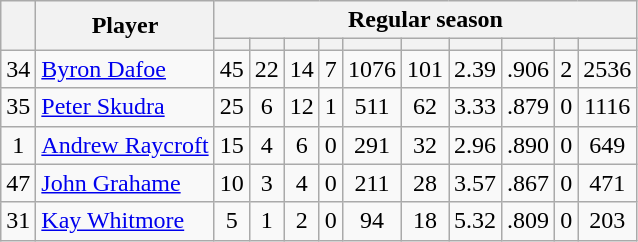<table class="wikitable plainrowheaders" style="text-align:center;">
<tr>
<th scope="col" rowspan="2"></th>
<th scope="col" rowspan="2">Player</th>
<th scope=colgroup colspan=10>Regular season</th>
</tr>
<tr>
<th scope="col"></th>
<th scope="col"></th>
<th scope="col"></th>
<th scope="col"></th>
<th scope="col"></th>
<th scope="col"></th>
<th scope="col"></th>
<th scope="col"></th>
<th scope="col"></th>
<th scope="col"></th>
</tr>
<tr>
<td scope="row">34</td>
<td align="left"><a href='#'>Byron Dafoe</a></td>
<td>45</td>
<td>22</td>
<td>14</td>
<td>7</td>
<td>1076</td>
<td>101</td>
<td>2.39</td>
<td>.906</td>
<td>2</td>
<td>2536</td>
</tr>
<tr>
<td scope="row">35</td>
<td align="left"><a href='#'>Peter Skudra</a></td>
<td>25</td>
<td>6</td>
<td>12</td>
<td>1</td>
<td>511</td>
<td>62</td>
<td>3.33</td>
<td>.879</td>
<td>0</td>
<td>1116</td>
</tr>
<tr>
<td scope="row">1</td>
<td align="left"><a href='#'>Andrew Raycroft</a></td>
<td>15</td>
<td>4</td>
<td>6</td>
<td>0</td>
<td>291</td>
<td>32</td>
<td>2.96</td>
<td>.890</td>
<td>0</td>
<td>649</td>
</tr>
<tr>
<td scope="row">47</td>
<td align="left"><a href='#'>John Grahame</a></td>
<td>10</td>
<td>3</td>
<td>4</td>
<td>0</td>
<td>211</td>
<td>28</td>
<td>3.57</td>
<td>.867</td>
<td>0</td>
<td>471</td>
</tr>
<tr>
<td scope="row">31</td>
<td align="left"><a href='#'>Kay Whitmore</a></td>
<td>5</td>
<td>1</td>
<td>2</td>
<td>0</td>
<td>94</td>
<td>18</td>
<td>5.32</td>
<td>.809</td>
<td>0</td>
<td>203</td>
</tr>
</table>
